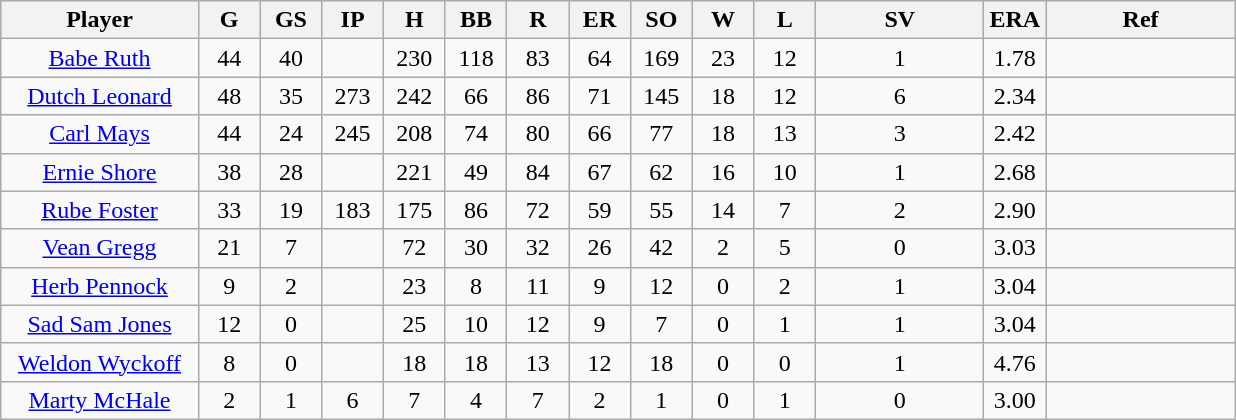<table class="wikitable sortable" style="text-align:center">
<tr>
<th width="16%">Player</th>
<th width="5%">G</th>
<th width="5%">GS</th>
<th width="5%">IP</th>
<th width="5%">H</th>
<th width="5%">BB</th>
<th width="5%">R</th>
<th width="5%">ER</th>
<th width="5%">SO</th>
<th width="5%">W</th>
<th width="5%">L</th>
<th>SV</th>
<th width="5%">ERA</th>
<th>Ref</th>
</tr>
<tr>
<td><a href='#'>Babe Ruth</a></td>
<td>44</td>
<td>40</td>
<td></td>
<td>230</td>
<td>118</td>
<td>83</td>
<td>64</td>
<td>169</td>
<td>23</td>
<td>12</td>
<td>1</td>
<td>1.78</td>
<td></td>
</tr>
<tr>
<td><a href='#'>Dutch Leonard</a></td>
<td>48</td>
<td>35</td>
<td>273</td>
<td>242</td>
<td>66</td>
<td>86</td>
<td>71</td>
<td>145</td>
<td>18</td>
<td>12</td>
<td>6</td>
<td>2.34</td>
<td></td>
</tr>
<tr>
<td><a href='#'>Carl Mays</a></td>
<td>44</td>
<td>24</td>
<td>245</td>
<td>208</td>
<td>74</td>
<td>80</td>
<td>66</td>
<td>77</td>
<td>18</td>
<td>13</td>
<td>3</td>
<td>2.42</td>
<td></td>
</tr>
<tr>
<td><a href='#'>Ernie Shore</a></td>
<td>38</td>
<td>28</td>
<td></td>
<td>221</td>
<td>49</td>
<td>84</td>
<td>67</td>
<td>62</td>
<td>16</td>
<td>10</td>
<td>1</td>
<td>2.68</td>
<td></td>
</tr>
<tr>
<td><a href='#'>Rube Foster</a></td>
<td>33</td>
<td>19</td>
<td>183</td>
<td>175</td>
<td>86</td>
<td>72</td>
<td>59</td>
<td>55</td>
<td>14</td>
<td>7</td>
<td>2</td>
<td>2.90</td>
<td></td>
</tr>
<tr>
<td><a href='#'>Vean Gregg</a></td>
<td>21</td>
<td>7</td>
<td></td>
<td>72</td>
<td>30</td>
<td>32</td>
<td>26</td>
<td>42</td>
<td>2</td>
<td>5</td>
<td>0</td>
<td>3.03</td>
<td></td>
</tr>
<tr>
<td><a href='#'>Herb Pennock</a></td>
<td>9</td>
<td>2</td>
<td></td>
<td>23</td>
<td>8</td>
<td>11</td>
<td>9</td>
<td>12</td>
<td>0</td>
<td>2</td>
<td>1</td>
<td>3.04</td>
<td></td>
</tr>
<tr>
<td><a href='#'>Sad Sam Jones</a></td>
<td>12</td>
<td>0</td>
<td></td>
<td>25</td>
<td>10</td>
<td>12</td>
<td>9</td>
<td>7</td>
<td>0</td>
<td>1</td>
<td>1</td>
<td>3.04</td>
<td></td>
</tr>
<tr>
<td><a href='#'>Weldon Wyckoff</a></td>
<td>8</td>
<td>0</td>
<td></td>
<td>18</td>
<td>18</td>
<td>13</td>
<td>12</td>
<td>18</td>
<td>0</td>
<td>0</td>
<td>1</td>
<td>4.76</td>
<td></td>
</tr>
<tr>
<td><a href='#'>Marty McHale</a></td>
<td>2</td>
<td>1</td>
<td>6</td>
<td>7</td>
<td>4</td>
<td>7</td>
<td>2</td>
<td>1</td>
<td>0</td>
<td>1</td>
<td>0</td>
<td>3.00</td>
<td></td>
</tr>
</table>
